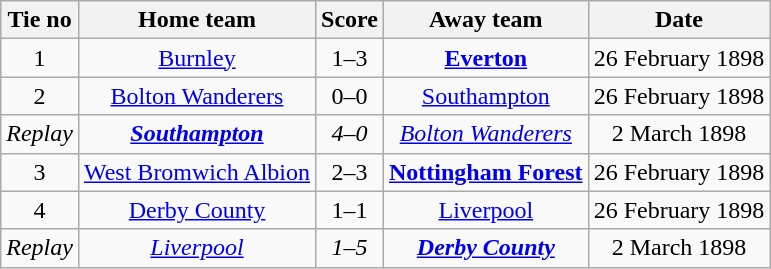<table class="wikitable" style="text-align: center">
<tr>
<th>Tie no</th>
<th>Home team</th>
<th>Score</th>
<th>Away team</th>
<th>Date</th>
</tr>
<tr>
<td>1</td>
<td><a href='#'>Burnley</a></td>
<td>1–3</td>
<td><strong><a href='#'>Everton</a></strong></td>
<td>26 February 1898</td>
</tr>
<tr>
<td>2</td>
<td><a href='#'>Bolton Wanderers</a></td>
<td>0–0</td>
<td><a href='#'>Southampton</a></td>
<td>26 February 1898</td>
</tr>
<tr>
<td><em>Replay</em></td>
<td><strong><em><a href='#'>Southampton</a></em></strong></td>
<td><em>4–0</em></td>
<td><em><a href='#'>Bolton Wanderers</a></em></td>
<td>2 March 1898</td>
</tr>
<tr>
<td>3</td>
<td><a href='#'>West Bromwich Albion</a></td>
<td>2–3</td>
<td><strong><a href='#'>Nottingham Forest</a></strong></td>
<td>26 February 1898</td>
</tr>
<tr>
<td>4</td>
<td><a href='#'>Derby County</a></td>
<td>1–1</td>
<td><a href='#'>Liverpool</a></td>
<td>26 February 1898</td>
</tr>
<tr>
<td><em>Replay</em></td>
<td><em><a href='#'>Liverpool</a></em></td>
<td><em>1–5</em></td>
<td><strong><em><a href='#'>Derby County</a></em></strong></td>
<td>2 March 1898</td>
</tr>
</table>
